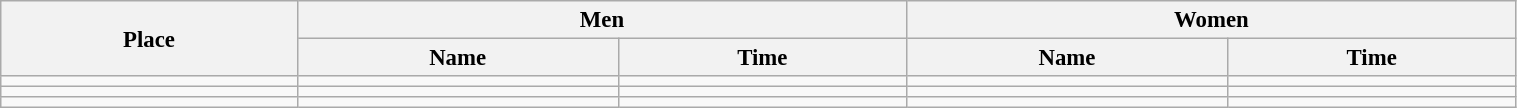<table class=wikitable style="font-size:95%" width="80%">
<tr>
<th rowspan="2">Place</th>
<th colspan="2">Men</th>
<th colspan="2">Women</th>
</tr>
<tr>
<th>Name</th>
<th>Time</th>
<th>Name</th>
<th>Time</th>
</tr>
<tr>
<td align="center"></td>
<td></td>
<td></td>
<td></td>
<td></td>
</tr>
<tr>
<td align="center"></td>
<td></td>
<td></td>
<td></td>
<td></td>
</tr>
<tr>
<td align="center"></td>
<td></td>
<td></td>
<td></td>
<td></td>
</tr>
</table>
